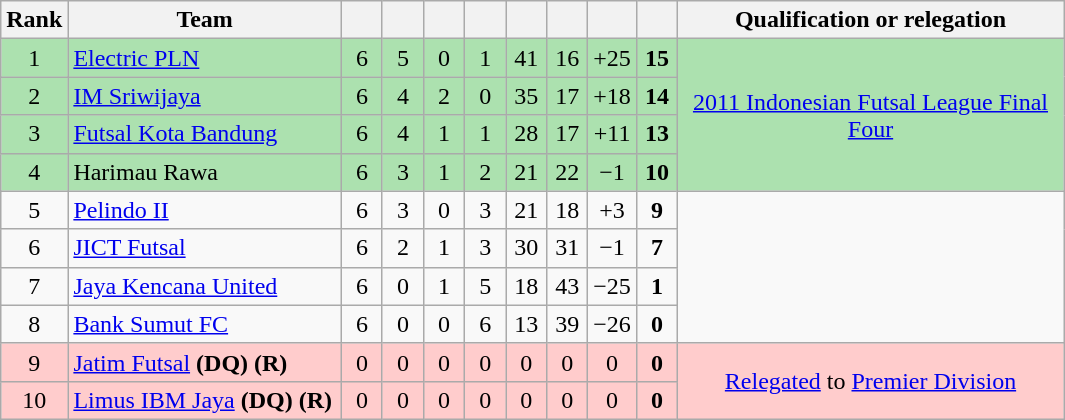<table class="wikitable" style="text-align:center">
<tr>
<th width="30">Rank</th>
<th width="175">Team</th>
<th width="20"></th>
<th width="20"></th>
<th width="20"></th>
<th width="20"></th>
<th width="20"></th>
<th width="20"></th>
<th width="20"></th>
<th width="20"></th>
<th width="250">Qualification or relegation</th>
</tr>
<tr bgcolor=#ACE1AF>
<td>1</td>
<td align=left><a href='#'>Electric PLN</a></td>
<td>6</td>
<td>5</td>
<td>0</td>
<td>1</td>
<td>41</td>
<td>16</td>
<td>+25</td>
<td><strong>15</strong></td>
<td rowspan=4><a href='#'>2011 Indonesian Futsal League Final Four</a></td>
</tr>
<tr bgcolor=#ACE1AF>
<td>2</td>
<td align=left><a href='#'>IM Sriwijaya</a></td>
<td>6</td>
<td>4</td>
<td>2</td>
<td>0</td>
<td>35</td>
<td>17</td>
<td>+18</td>
<td><strong>14</strong></td>
</tr>
<tr bgcolor=#ACE1AF>
<td>3</td>
<td align=left><a href='#'>Futsal Kota Bandung</a></td>
<td>6</td>
<td>4</td>
<td>1</td>
<td>1</td>
<td>28</td>
<td>17</td>
<td>+11</td>
<td><strong>13</strong></td>
</tr>
<tr bgcolor=#ACE1AF>
<td>4</td>
<td align=left>Harimau Rawa</td>
<td>6</td>
<td>3</td>
<td>1</td>
<td>2</td>
<td>21</td>
<td>22</td>
<td>−1</td>
<td><strong>10</strong></td>
</tr>
<tr>
<td>5</td>
<td align=left><a href='#'>Pelindo II</a></td>
<td>6</td>
<td>3</td>
<td>0</td>
<td>3</td>
<td>21</td>
<td>18</td>
<td>+3</td>
<td><strong>9</strong></td>
</tr>
<tr>
<td>6</td>
<td align=left><a href='#'>JICT Futsal</a></td>
<td>6</td>
<td>2</td>
<td>1</td>
<td>3</td>
<td>30</td>
<td>31</td>
<td>−1</td>
<td><strong>7</strong></td>
</tr>
<tr>
<td>7</td>
<td align=left><a href='#'>Jaya Kencana United</a></td>
<td>6</td>
<td>0</td>
<td>1</td>
<td>5</td>
<td>18</td>
<td>43</td>
<td>−25</td>
<td><strong>1</strong></td>
</tr>
<tr>
<td>8</td>
<td align=left><a href='#'>Bank Sumut FC</a></td>
<td>6</td>
<td>0</td>
<td>0</td>
<td>6</td>
<td>13</td>
<td>39</td>
<td>−26</td>
<td><strong>0</strong></td>
</tr>
<tr bgcolor=#FFCCCC>
<td>9</td>
<td align=left><a href='#'>Jatim Futsal</a> <strong>(DQ) (R)</strong></td>
<td>0</td>
<td>0</td>
<td>0</td>
<td>0</td>
<td>0</td>
<td>0</td>
<td>0</td>
<td><strong>0</strong></td>
<td rowspan=2><a href='#'>Relegated</a> to <a href='#'>Premier Division</a></td>
</tr>
<tr bgcolor=#FFCCCC>
<td>10</td>
<td align=left><a href='#'>Limus IBM Jaya</a> <strong>(DQ) (R)</strong></td>
<td>0</td>
<td>0</td>
<td>0</td>
<td>0</td>
<td>0</td>
<td>0</td>
<td>0</td>
<td><strong>0</strong></td>
</tr>
</table>
